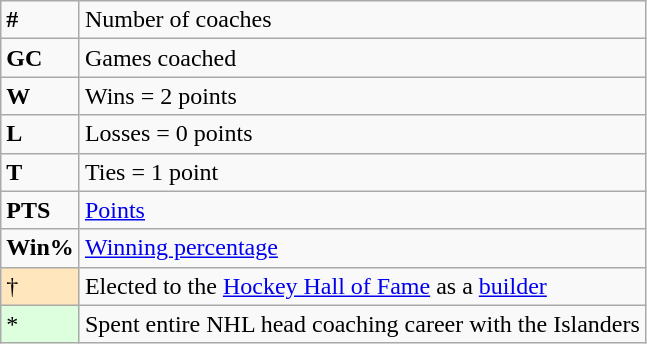<table class="wikitable">
<tr>
<td><strong>#</strong></td>
<td>Number of coaches</td>
</tr>
<tr>
<td><strong>GC</strong></td>
<td>Games coached</td>
</tr>
<tr>
<td><strong>W</strong></td>
<td>Wins = 2 points</td>
</tr>
<tr>
<td><strong>L</strong></td>
<td>Losses = 0 points</td>
</tr>
<tr>
<td><strong>T</strong></td>
<td>Ties = 1 point</td>
</tr>
<tr>
<td><strong>PTS</strong></td>
<td><a href='#'>Points</a></td>
</tr>
<tr>
<td><strong>Win%</strong></td>
<td><a href='#'>Winning percentage</a></td>
</tr>
<tr>
<td style="background-color:#FFE6BD">†</td>
<td>Elected to the <a href='#'>Hockey Hall of Fame</a> as a <a href='#'>builder</a></td>
</tr>
<tr>
<td style="background-color:#ddffdd">*</td>
<td>Spent entire NHL head coaching career with the Islanders</td>
</tr>
</table>
